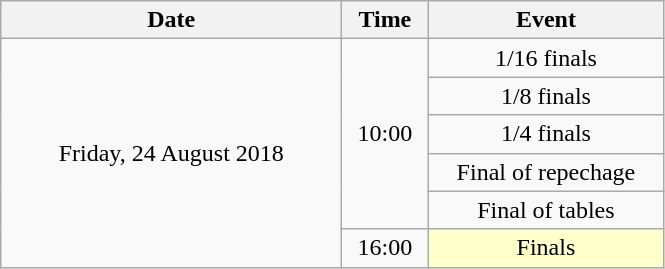<table class = "wikitable" style="text-align:center;">
<tr>
<th width=220>Date</th>
<th width=50>Time</th>
<th width=150>Event</th>
</tr>
<tr>
<td rowspan=6>Friday, 24 August 2018</td>
<td rowspan=5>10:00</td>
<td>1/16 finals</td>
</tr>
<tr>
<td>1/8 finals</td>
</tr>
<tr>
<td>1/4 finals</td>
</tr>
<tr>
<td>Final of repechage</td>
</tr>
<tr>
<td>Final of tables</td>
</tr>
<tr>
<td>16:00</td>
<td bgcolor=ffffcc>Finals</td>
</tr>
</table>
